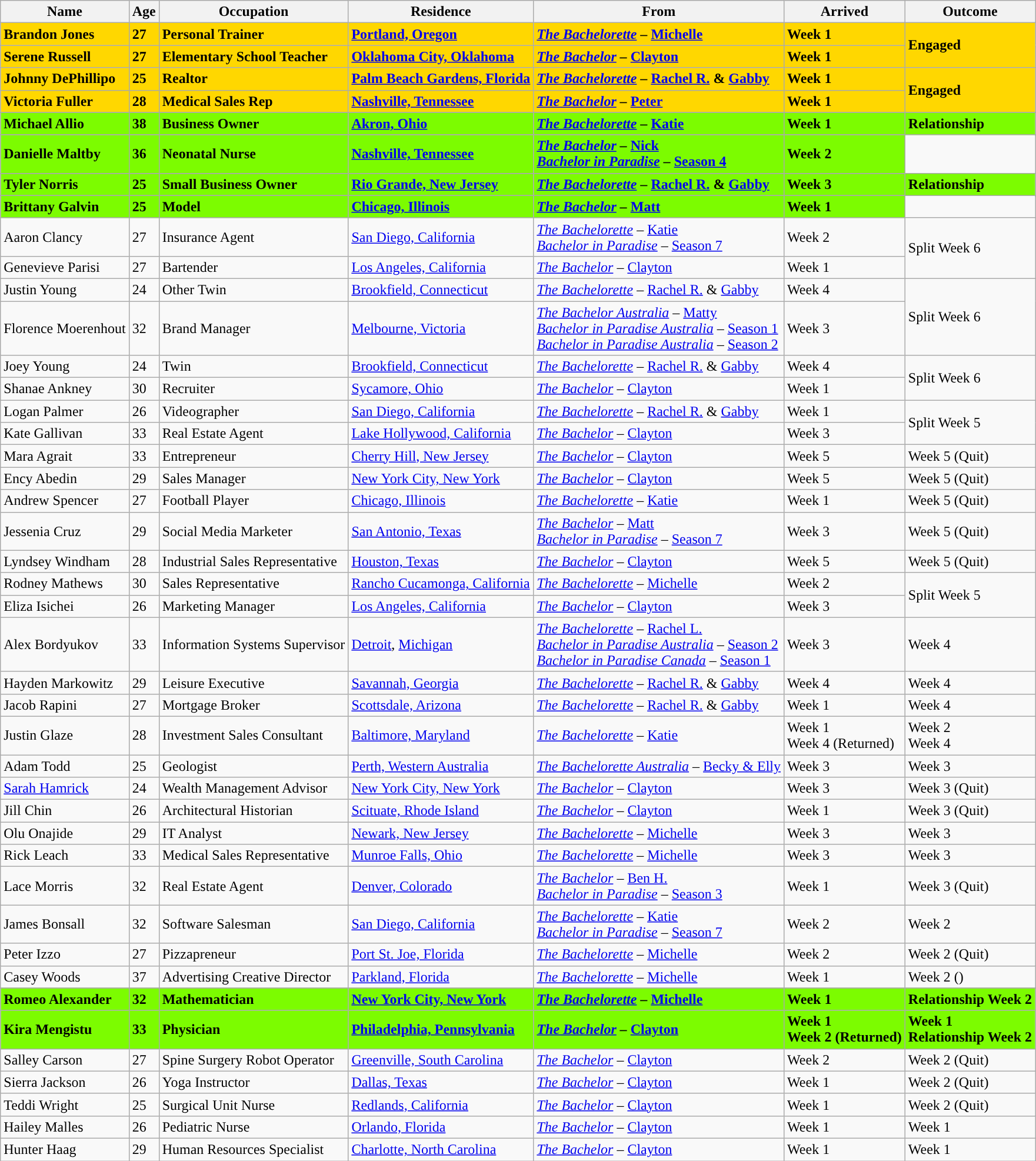<table class="wikitable sortable" style="text-align:left;">
<tr>
<th>Name</th>
<th>Age</th>
<th>Occupation</th>
<th>Residence</th>
<th>From</th>
<th>Arrived</th>
<th>Outcome</th>
</tr>
<tr style="font-weight:bold;background:gold;">
<td>Brandon Jones</td>
<td>27</td>
<td>Personal Trainer</td>
<td><a href='#'>Portland, Oregon</a></td>
<td><em><a href='#'>The Bachelorette</a> –</em> <a href='#'>Michelle</a></td>
<td>Week 1</td>
<td rowspan="2">Engaged</td>
</tr>
<tr style="font-weight:bold;background:gold;">
<td align="left">Serene Russell</td>
<td>27</td>
<td>Elementary School Teacher</td>
<td><a href='#'>Oklahoma City, Oklahoma</a></td>
<td><em><a href='#'>The Bachelor</a>  –</em> <a href='#'>Clayton</a></td>
<td>Week 1</td>
</tr>
<tr style="font-weight:bold;background:gold;">
<td>Johnny DePhillipo</td>
<td>25</td>
<td>Realtor</td>
<td><a href='#'>Palm Beach Gardens, Florida</a></td>
<td><em><a href='#'>The Bachelorette</a> –</em> <a href='#'>Rachel R.</a> & <a href='#'>Gabby</a></td>
<td>Week 1</td>
<td rowspan="2">Engaged</td>
</tr>
<tr style="font-weight:bold;background:gold;">
<td>Victoria Fuller</td>
<td>28</td>
<td>Medical Sales Rep</td>
<td><a href='#'>Nashville, Tennessee</a></td>
<td><em><a href='#'>The Bachelor</a>  –</em> <a href='#'>Peter</a></td>
<td>Week 1</td>
</tr>
<tr>
</tr>
<tr style="font-weight:bold;background:#7CFC00;">
<td>Michael Allio</td>
<td>38</td>
<td>Business Owner</td>
<td><a href='#'>Akron, Ohio</a></td>
<td><em><a href='#'>The Bachelorette</a> –</em> <a href='#'>Katie</a></td>
<td>Week 1</td>
<td rowspan="2">Relationship</td>
</tr>
<tr>
</tr>
<tr style="font-weight:bold;background:#7CFC00;">
<td>Danielle Maltby</td>
<td>36</td>
<td>Neonatal Nurse</td>
<td><a href='#'>Nashville, Tennessee</a></td>
<td><em><a href='#'>The Bachelor</a>  –</em> <a href='#'>Nick</a><br><em><a href='#'>Bachelor in Paradise</a></em> <em>–</em> <a href='#'>Season 4</a></td>
<td>Week 2</td>
</tr>
<tr>
</tr>
<tr style="font-weight:bold;background:#7CFC00;">
<td>Tyler Norris</td>
<td>25</td>
<td>Small Business Owner</td>
<td><a href='#'>Rio Grande, New Jersey</a></td>
<td><em><a href='#'>The Bachelorette</a> –</em> <a href='#'>Rachel R.</a> & <a href='#'>Gabby</a></td>
<td>Week 3</td>
<td rowspan="2">Relationship</td>
</tr>
<tr>
</tr>
<tr style="font-weight:bold;background:#7CFC00;">
<td>Brittany Galvin</td>
<td>25</td>
<td>Model</td>
<td><a href='#'>Chicago, Illinois</a></td>
<td><em><a href='#'>The Bachelor</a>  –</em> <a href='#'>Matt</a></td>
<td>Week 1</td>
</tr>
<tr>
<td>Aaron Clancy</td>
<td>27</td>
<td>Insurance Agent</td>
<td><a href='#'>San Diego, California</a></td>
<td><em><a href='#'>The Bachelorette</a> –</em> <a href='#'>Katie</a><br><em><a href='#'>Bachelor in Paradise</a></em> <em>–</em> <a href='#'>Season 7</a></td>
<td>Week 2</td>
<td rowspan="2">Split Week 6</td>
</tr>
<tr>
<td>Genevieve Parisi</td>
<td>27</td>
<td>Bartender</td>
<td><a href='#'>Los Angeles, California</a></td>
<td><em><a href='#'>The Bachelor</a>  –</em> <a href='#'>Clayton</a></td>
<td>Week 1</td>
</tr>
<tr>
<td>Justin Young</td>
<td>24</td>
<td>Other Twin</td>
<td><a href='#'>Brookfield, Connecticut</a></td>
<td><em><a href='#'>The Bachelorette</a> –</em> <a href='#'>Rachel R.</a> & <a href='#'>Gabby</a></td>
<td>Week 4</td>
<td rowspan="2">Split Week 6</td>
</tr>
<tr>
<td>Florence Moerenhout</td>
<td>32</td>
<td>Brand Manager</td>
<td><a href='#'>Melbourne, Victoria</a></td>
<td><em><a href='#'>The Bachelor Australia</a> –</em> <a href='#'>Matty</a><br><em><a href='#'>Bachelor in Paradise Australia</a> –</em> <a href='#'>Season 1</a><br><em><a href='#'>Bachelor in Paradise Australia</a> –</em> <a href='#'>Season 2</a></td>
<td>Week 3</td>
</tr>
<tr>
<td>Joey Young</td>
<td>24</td>
<td>Twin</td>
<td><a href='#'>Brookfield, Connecticut</a></td>
<td><em><a href='#'>The Bachelorette</a> –</em> <a href='#'>Rachel R.</a> & <a href='#'>Gabby</a></td>
<td>Week 4</td>
<td rowspan="2">Split Week 6</td>
</tr>
<tr>
<td>Shanae Ankney</td>
<td>30</td>
<td>Recruiter</td>
<td><a href='#'>Sycamore, Ohio</a></td>
<td><em><a href='#'>The Bachelor</a>  –</em> <a href='#'>Clayton</a></td>
<td>Week 1</td>
</tr>
<tr>
<td>Logan Palmer</td>
<td>26</td>
<td>Videographer</td>
<td><a href='#'>San Diego, California</a></td>
<td><em><a href='#'>The Bachelorette</a> –</em> <a href='#'>Rachel R.</a> & <a href='#'>Gabby</a></td>
<td>Week 1</td>
<td rowspan="2">Split Week 5</td>
</tr>
<tr>
<td>Kate Gallivan</td>
<td>33</td>
<td>Real Estate Agent</td>
<td><a href='#'>Lake Hollywood, California</a></td>
<td><em><a href='#'>The Bachelor</a>  –</em> <a href='#'>Clayton</a></td>
<td>Week 3</td>
</tr>
<tr>
<td>Mara Agrait</td>
<td>33</td>
<td>Entrepreneur</td>
<td><a href='#'>Cherry Hill, New Jersey</a></td>
<td><em><a href='#'>The Bachelor</a>  –</em> <a href='#'>Clayton</a></td>
<td>Week 5</td>
<td>Week 5 (Quit)</td>
</tr>
<tr>
<td>Ency Abedin</td>
<td>29</td>
<td>Sales Manager</td>
<td><a href='#'>New York City, New York</a></td>
<td><em><a href='#'>The Bachelor</a>  –</em> <a href='#'>Clayton</a></td>
<td>Week 5</td>
<td>Week 5 (Quit)</td>
</tr>
<tr>
<td>Andrew Spencer</td>
<td>27</td>
<td>Football Player</td>
<td><a href='#'>Chicago, Illinois</a></td>
<td><em><a href='#'>The Bachelorette</a> –</em> <a href='#'>Katie</a></td>
<td>Week 1</td>
<td>Week 5 (Quit)</td>
</tr>
<tr>
<td>Jessenia Cruz</td>
<td>29</td>
<td>Social Media Marketer</td>
<td><a href='#'>San Antonio, Texas</a></td>
<td><em><a href='#'>The Bachelor</a>  –</em> <a href='#'>Matt</a><br><em><a href='#'>Bachelor in Paradise</a></em> <em>–</em> <a href='#'>Season 7</a></td>
<td>Week 3</td>
<td>Week 5 (Quit)</td>
</tr>
<tr>
<td>Lyndsey Windham</td>
<td>28</td>
<td>Industrial Sales Representative</td>
<td><a href='#'>Houston, Texas</a></td>
<td><em><a href='#'>The Bachelor</a>  –</em> <a href='#'>Clayton</a></td>
<td>Week 5</td>
<td>Week 5 (Quit)</td>
</tr>
<tr>
<td>Rodney Mathews</td>
<td>30</td>
<td>Sales Representative</td>
<td><a href='#'>Rancho Cucamonga, California</a></td>
<td><em><a href='#'>The Bachelorette</a> –</em> <a href='#'>Michelle</a></td>
<td>Week 2</td>
<td rowspan="2">Split Week 5</td>
</tr>
<tr>
<td>Eliza Isichei</td>
<td>26</td>
<td>Marketing Manager</td>
<td><a href='#'>Los Angeles, California</a></td>
<td><em><a href='#'>The Bachelor</a>  –</em> <a href='#'>Clayton</a></td>
<td>Week 3</td>
</tr>
<tr>
<td>Alex Bordyukov</td>
<td>33</td>
<td>Information Systems Supervisor</td>
<td><a href='#'>Detroit</a>, <a href='#'>Michigan</a></td>
<td><em><a href='#'>The Bachelorette</a> –</em> <a href='#'>Rachel L.</a><br><em><a href='#'>Bachelor in Paradise Australia</a> –</em> <a href='#'>Season 2</a><br><em><a href='#'>Bachelor in Paradise Canada</a></em> – <a href='#'>Season 1</a></td>
<td>Week 3</td>
<td>Week 4</td>
</tr>
<tr>
<td>Hayden Markowitz</td>
<td>29</td>
<td>Leisure Executive</td>
<td><a href='#'>Savannah, Georgia</a></td>
<td><em><a href='#'>The Bachelorette</a> –</em> <a href='#'>Rachel R.</a> & <a href='#'>Gabby</a></td>
<td>Week 4</td>
<td>Week 4</td>
</tr>
<tr>
<td>Jacob Rapini</td>
<td>27</td>
<td>Mortgage Broker</td>
<td><a href='#'>Scottsdale, Arizona</a></td>
<td><em><a href='#'>The Bachelorette</a> –</em> <a href='#'>Rachel R.</a> & <a href='#'>Gabby</a></td>
<td>Week 1</td>
<td>Week 4</td>
</tr>
<tr>
<td>Justin Glaze</td>
<td>28</td>
<td>Investment Sales Consultant</td>
<td><a href='#'>Baltimore, Maryland</a></td>
<td><em><a href='#'>The Bachelorette</a> –</em> <a href='#'>Katie</a></td>
<td>Week 1<br>Week 4 (Returned)</td>
<td>Week 2<br>Week 4</td>
</tr>
<tr>
<td>Adam Todd</td>
<td>25</td>
<td>Geologist</td>
<td><a href='#'>Perth, Western Australia</a></td>
<td><a href='#'><em>The Bachelorette Australia</em></a> <em>–</em> <a href='#'>Becky & Elly</a></td>
<td>Week 3</td>
<td>Week 3</td>
</tr>
<tr>
<td><a href='#'>Sarah Hamrick</a></td>
<td>24</td>
<td>Wealth Management Advisor</td>
<td><a href='#'>New York City, New York</a></td>
<td><em><a href='#'>The Bachelor</a>  –</em> <a href='#'>Clayton</a></td>
<td>Week 3</td>
<td>Week 3 (Quit)</td>
</tr>
<tr>
<td>Jill Chin</td>
<td>26</td>
<td>Architectural Historian</td>
<td><a href='#'>Scituate, Rhode Island</a></td>
<td><em><a href='#'>The Bachelor</a>  –</em> <a href='#'>Clayton</a></td>
<td>Week 1</td>
<td>Week 3 (Quit)</td>
</tr>
<tr>
<td>Olu Onajide</td>
<td>29</td>
<td>IT Analyst</td>
<td><a href='#'>Newark, New Jersey</a></td>
<td><em><a href='#'>The Bachelorette</a> –</em> <a href='#'>Michelle</a></td>
<td>Week 3</td>
<td>Week 3</td>
</tr>
<tr>
<td>Rick Leach</td>
<td>33</td>
<td>Medical Sales Representative</td>
<td><a href='#'>Munroe Falls, Ohio</a></td>
<td><em><a href='#'>The Bachelorette</a> –</em> <a href='#'>Michelle</a></td>
<td>Week 3</td>
<td>Week 3</td>
</tr>
<tr>
<td>Lace Morris</td>
<td>32</td>
<td>Real Estate Agent</td>
<td><a href='#'>Denver, Colorado</a></td>
<td><em><a href='#'>The Bachelor</a>  –</em> <a href='#'>Ben H.</a><br><em><a href='#'>Bachelor in Paradise</a></em> <em>–</em> <a href='#'>Season 3</a></td>
<td>Week 1</td>
<td>Week 3 (Quit)</td>
</tr>
<tr>
<td>James Bonsall</td>
<td>32</td>
<td>Software Salesman</td>
<td><a href='#'>San Diego, California</a></td>
<td><em><a href='#'>The Bachelorette</a> –</em> <a href='#'>Katie</a><br><em><a href='#'>Bachelor in Paradise</a></em> <em>–</em> <a href='#'>Season 7</a></td>
<td>Week 2</td>
<td>Week 2</td>
</tr>
<tr>
<td>Peter Izzo</td>
<td>27</td>
<td>Pizzapreneur</td>
<td><a href='#'>Port St. Joe, Florida</a></td>
<td><em><a href='#'>The Bachelorette</a> –</em> <a href='#'>Michelle</a></td>
<td>Week 2</td>
<td>Week 2 (Quit)</td>
</tr>
<tr>
<td>Casey Woods</td>
<td>37</td>
<td>Advertising Creative Director</td>
<td><a href='#'>Parkland, Florida</a></td>
<td><em><a href='#'>The Bachelorette</a> –</em> <a href='#'>Michelle</a></td>
<td>Week 1</td>
<td>Week 2 ()</td>
</tr>
<tr>
</tr>
<tr style="font-weight:bold;background:#7CFC00;">
<td>Romeo Alexander</td>
<td>32</td>
<td>Mathematician</td>
<td><a href='#'>New York City, New York</a></td>
<td><em><a href='#'>The Bachelorette</a> –</em> <a href='#'>Michelle</a></td>
<td>Week 1</td>
<td>Relationship Week 2</td>
</tr>
<tr style="font-weight:bold;background:#7CFC00;">
<td>Kira Mengistu</td>
<td>33</td>
<td>Physician</td>
<td><a href='#'>Philadelphia, Pennsylvania</a></td>
<td><em><a href='#'>The Bachelor</a>  –</em> <a href='#'>Clayton</a></td>
<td>Week 1<br>Week 2 (Returned)</td>
<td>Week 1<br>Relationship Week 2</td>
</tr>
<tr>
<td>Salley Carson</td>
<td>27</td>
<td>Spine Surgery Robot Operator</td>
<td><a href='#'>Greenville, South Carolina</a></td>
<td><em><a href='#'>The Bachelor</a>  –</em> <a href='#'>Clayton</a></td>
<td>Week 2</td>
<td>Week 2 (Quit)</td>
</tr>
<tr>
<td>Sierra Jackson</td>
<td>26</td>
<td>Yoga Instructor</td>
<td><a href='#'>Dallas, Texas</a></td>
<td><em><a href='#'>The Bachelor</a>  –</em> <a href='#'>Clayton</a></td>
<td>Week 1</td>
<td>Week 2 (Quit)</td>
</tr>
<tr>
<td>Teddi Wright</td>
<td>25</td>
<td>Surgical Unit Nurse</td>
<td><a href='#'>Redlands, California</a></td>
<td><em><a href='#'>The Bachelor</a>  –</em> <a href='#'>Clayton</a></td>
<td>Week 1</td>
<td>Week 2 (Quit)</td>
</tr>
<tr>
<td>Hailey Malles</td>
<td>26</td>
<td>Pediatric Nurse</td>
<td><a href='#'>Orlando, Florida</a></td>
<td><em><a href='#'>The Bachelor</a>  –</em> <a href='#'>Clayton</a></td>
<td>Week 1</td>
<td>Week 1</td>
</tr>
<tr>
<td>Hunter Haag</td>
<td>29</td>
<td>Human Resources Specialist</td>
<td><a href='#'>Charlotte, North Carolina</a></td>
<td><em><a href='#'>The Bachelor</a>  –</em> <a href='#'>Clayton</a></td>
<td>Week 1</td>
<td>Week 1</td>
</tr>
</table>
